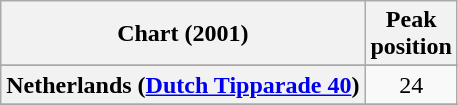<table class="wikitable plainrowheaders sortable" style="text-align:center">
<tr>
<th>Chart (2001)</th>
<th>Peak<br>position</th>
</tr>
<tr>
</tr>
<tr>
<th scope="row">Netherlands (<a href='#'>Dutch Tipparade 40</a>)</th>
<td>24</td>
</tr>
<tr>
</tr>
<tr>
</tr>
<tr>
</tr>
<tr>
</tr>
<tr>
</tr>
</table>
